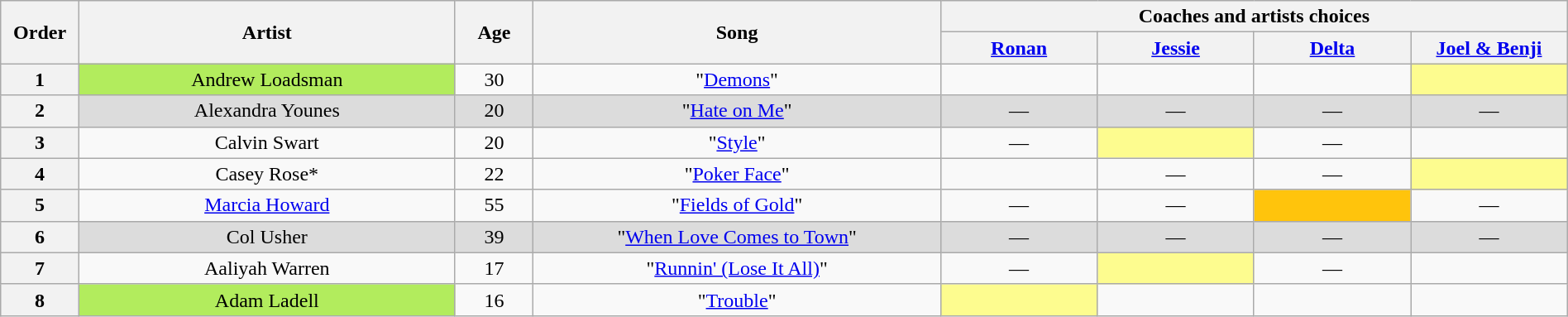<table class="wikitable" style="text-align:center; width:100%;">
<tr>
<th scope="col" rowspan="2" style="width:05%;">Order</th>
<th scope="col" rowspan="2" style="width:24%;">Artist</th>
<th scope="col" rowspan="2" style="width:05%;">Age</th>
<th scope="col" rowspan="2" style="width:26%;">Song</th>
<th colspan="4" style="width:40%;">Coaches and artists choices</th>
</tr>
<tr>
<th style="width:10%;"><a href='#'>Ronan</a></th>
<th style="width:10%;"><a href='#'>Jessie</a></th>
<th style="width:10%;"><a href='#'>Delta</a></th>
<th style="width:10%;"><a href='#'>Joel & Benji</a></th>
</tr>
<tr>
<th>1</th>
<td style="background-color:#B2EC5D;">Andrew Loadsman</td>
<td>30</td>
<td>"<a href='#'>Demons</a>"</td>
<td> <strong></strong> </td>
<td> <strong></strong> </td>
<td> <strong></strong> </td>
<td style="background-color:#FDFC8F;"> <strong></strong> </td>
</tr>
<tr>
<th>2</th>
<td style="background-color:#DCDCDC;">Alexandra Younes</td>
<td style="background-color:#DCDCDC;">20</td>
<td style="background-color:#DCDCDC;">"<a href='#'>Hate on Me</a>"</td>
<td style="background-color:#DCDCDC;">—</td>
<td style="background-color:#DCDCDC;">—</td>
<td style="background-color:#DCDCDC;">—</td>
<td style="background-color:#DCDCDC;">—</td>
</tr>
<tr>
<th>3</th>
<td>Calvin Swart</td>
<td>20</td>
<td>"<a href='#'>Style</a>"</td>
<td>—</td>
<td style="background-color:#FDFC8F;"> <strong></strong> </td>
<td>—</td>
<td> <strong></strong> </td>
</tr>
<tr>
<th>4</th>
<td>Casey Rose*</td>
<td>22</td>
<td>"<a href='#'>Poker Face</a>"</td>
<td> <strong></strong> </td>
<td>—</td>
<td>—</td>
<td style="background-color:#FDFC8F;"> <strong></strong> </td>
</tr>
<tr>
<th>5</th>
<td><a href='#'>Marcia Howard</a></td>
<td>55</td>
<td>"<a href='#'>Fields of Gold</a>"</td>
<td>—</td>
<td>—</td>
<td style="background:#FFC40C"> <strong></strong> </td>
<td>—</td>
</tr>
<tr>
<th>6</th>
<td style="background-color:#DCDCDC;">Col Usher</td>
<td style="background-color:#DCDCDC;">39</td>
<td style="background-color:#DCDCDC;">"<a href='#'>When Love Comes to Town</a>"</td>
<td style="background-color:#DCDCDC;">—</td>
<td style="background-color:#DCDCDC;">—</td>
<td style="background-color:#DCDCDC;">—</td>
<td style="background-color:#DCDCDC;">—</td>
</tr>
<tr>
<th>7</th>
<td>Aaliyah Warren</td>
<td>17</td>
<td>"<a href='#'>Runnin' (Lose It All)</a>"</td>
<td>—</td>
<td style="background-color:#FDFC8F;"> <strong></strong> </td>
<td>—</td>
<td> <strong></strong> </td>
</tr>
<tr>
<th>8</th>
<td style="background-color:#B2EC5D;">Adam Ladell</td>
<td>16</td>
<td>"<a href='#'>Trouble</a>"</td>
<td style="background-color:#FDFC8F;"> <strong></strong> </td>
<td> <strong></strong> </td>
<td> <strong></strong> </td>
<td> <strong></strong> </td>
</tr>
</table>
